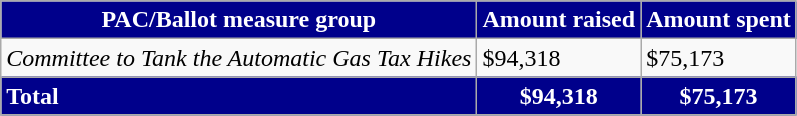<table class="wikitable">
<tr>
<th valign="bottom" style="background-color:#00008B; color: white;">PAC/Ballot measure group</th>
<th valign="bottom" style="background-color:#00008B; color: white;">Amount raised</th>
<th valign="bottom" style="background-color:#00008B; color: white;">Amount spent</th>
</tr>
<tr>
<td><em>Committee to Tank the Automatic Gas Tax Hikes</em></td>
<td>$94,318</td>
<td>$75,173</td>
</tr>
<tr>
<td style="background-color:#00008B; color: white;"><strong>Total</strong></td>
<td style="background-color:#00008B; color: white;" align="center"><strong> $94,318</strong></td>
<td style="background-color:#00008B; color: white;" align="center"><strong> $75,173</strong></td>
</tr>
<tr>
</tr>
</table>
